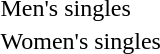<table>
<tr>
<td rowspan=2>Men's singles<br></td>
<td rowspan=2></td>
<td rowspan=2></td>
<td></td>
</tr>
<tr>
<td></td>
</tr>
<tr>
<td rowspan=2>Women's singles<br></td>
<td rowspan=2></td>
<td rowspan=2></td>
<td></td>
</tr>
<tr>
<td></td>
</tr>
</table>
